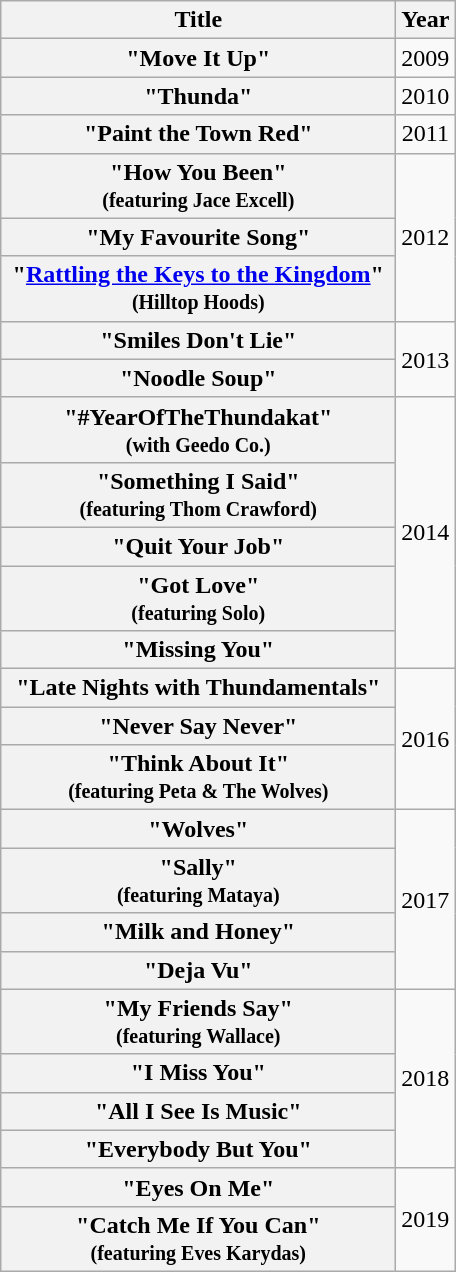<table class="wikitable plainrowheaders" style="text-align:center;">
<tr>
<th scope="col" style="width:16em;">Title</th>
<th scope="col">Year</th>
</tr>
<tr>
<th scope="row">"Move It Up"</th>
<td>2009</td>
</tr>
<tr>
<th scope="row">"Thunda"</th>
<td>2010</td>
</tr>
<tr>
<th scope="row">"Paint the Town Red"</th>
<td>2011</td>
</tr>
<tr>
<th scope="row">"How You Been"<br><small>(featuring Jace Excell)</small></th>
<td rowspan="3">2012</td>
</tr>
<tr>
<th scope="row">"My Favourite Song"</th>
</tr>
<tr>
<th scope="row">"<a href='#'>Rattling the Keys to the Kingdom</a>"<br><small>(Hilltop Hoods)</small></th>
</tr>
<tr>
<th scope="row">"Smiles Don't Lie"</th>
<td rowspan="2">2013</td>
</tr>
<tr>
<th scope="row">"Noodle Soup"</th>
</tr>
<tr>
<th scope="row">"#YearOfTheThundakat"<br><small>(with Geedo Co.)</small></th>
<td rowspan="5">2014</td>
</tr>
<tr>
<th scope="row">"Something I Said"<br><small>(featuring Thom Crawford)</small></th>
</tr>
<tr>
<th scope="row">"Quit Your Job"</th>
</tr>
<tr>
<th scope="row">"Got Love"<br><small>(featuring Solo)</small></th>
</tr>
<tr>
<th scope="row">"Missing You"</th>
</tr>
<tr>
<th scope="row">"Late Nights with Thundamentals"</th>
<td rowspan="3">2016</td>
</tr>
<tr>
<th scope="row">"Never Say Never"</th>
</tr>
<tr>
<th scope="row">"Think About It"<br><small>(featuring Peta & The Wolves)</small></th>
</tr>
<tr>
<th scope="row">"Wolves"</th>
<td rowspan="4">2017</td>
</tr>
<tr>
<th scope="row">"Sally"<br><small>(featuring Mataya)</small></th>
</tr>
<tr>
<th scope="row">"Milk and Honey"</th>
</tr>
<tr>
<th scope="row">"Deja Vu"</th>
</tr>
<tr>
<th scope="row">"My Friends Say"<br><small>(featuring Wallace)</small></th>
<td rowspan="4">2018</td>
</tr>
<tr>
<th scope="row">"I Miss You"</th>
</tr>
<tr>
<th scope="row">"All I See Is Music"</th>
</tr>
<tr>
<th scope="row">"Everybody But You"</th>
</tr>
<tr>
<th scope="row">"Eyes On Me"</th>
<td rowspan="2">2019</td>
</tr>
<tr>
<th scope="row">"Catch Me If You Can"<br><small>(featuring Eves Karydas)</small></th>
</tr>
</table>
